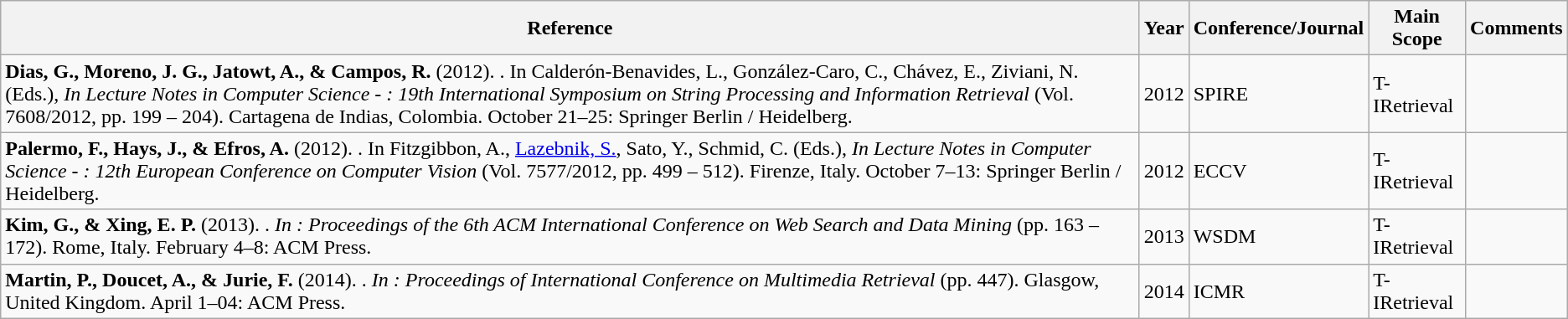<table class="wikitable sortable">
<tr>
<th>Reference</th>
<th>Year</th>
<th>Conference/Journal</th>
<th>Main Scope</th>
<th>Comments</th>
</tr>
<tr>
<td><strong>Dias, G., Moreno, J. G., Jatowt, A., & Campos, R.</strong> (2012). . In Calderón-Benavides, L., González-Caro, C., Chávez, E., Ziviani, N. (Eds.), <em>In Lecture Notes in Computer Science - : 19th International Symposium on String Processing and Information Retrieval</em> (Vol. 7608/2012, pp. 199 – 204). Cartagena de Indias, Colombia. October 21–25: Springer Berlin / Heidelberg.</td>
<td>2012</td>
<td>SPIRE</td>
<td>T-IRetrieval</td>
<td></td>
</tr>
<tr>
<td><strong>Palermo, F., Hays, J., & Efros, A.</strong> (2012). . In Fitzgibbon, A., <a href='#'>Lazebnik, S.</a>, Sato, Y., Schmid, C. (Eds.), <em>In Lecture Notes in Computer Science - : 12th European Conference on Computer Vision</em> (Vol. 7577/2012, pp. 499 – 512). Firenze, Italy. October 7–13: Springer Berlin / Heidelberg.</td>
<td>2012</td>
<td>ECCV</td>
<td>T-IRetrieval</td>
<td></td>
</tr>
<tr>
<td><strong>Kim, G., & Xing, E. P.</strong> (2013). . <em>In : Proceedings of the 6th ACM International Conference on Web Search and Data Mining</em> (pp. 163 – 172). Rome, Italy. February 4–8: ACM Press.</td>
<td>2013</td>
<td>WSDM</td>
<td>T-IRetrieval</td>
<td></td>
</tr>
<tr>
<td><strong>Martin, P., Doucet, A., & Jurie, F.</strong> (2014). . <em>In : Proceedings of International Conference on Multimedia Retrieval</em> (pp. 447). Glasgow, United Kingdom. April 1–04: ACM Press.</td>
<td>2014</td>
<td>ICMR</td>
<td>T-IRetrieval</td>
<td></td>
</tr>
</table>
